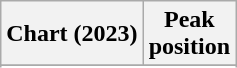<table class="wikitable sortable plainrowheaders" style="text-align:center;">
<tr>
<th scope="col">Chart (2023)</th>
<th scope="col">Peak<br>position</th>
</tr>
<tr>
</tr>
<tr>
</tr>
<tr>
</tr>
<tr>
</tr>
<tr>
</tr>
<tr>
</tr>
</table>
